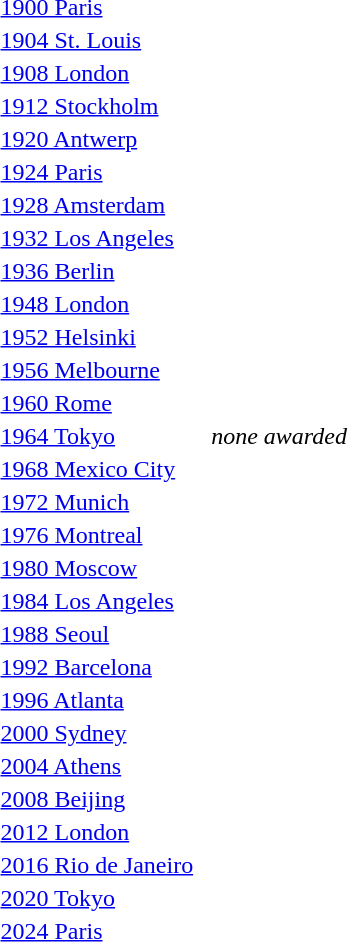<table>
<tr>
<td><a href='#'>1900 Paris</a><br></td>
<td></td>
<td></td>
<td></td>
</tr>
<tr>
<td><a href='#'>1904 St. Louis</a><br></td>
<td></td>
<td></td>
<td></td>
</tr>
<tr>
<td><a href='#'>1908 London</a><br></td>
<td></td>
<td></td>
<td></td>
</tr>
<tr>
<td><a href='#'>1912 Stockholm</a><br></td>
<td></td>
<td></td>
<td></td>
</tr>
<tr>
<td><a href='#'>1920 Antwerp</a><br></td>
<td></td>
<td></td>
<td></td>
</tr>
<tr>
<td><a href='#'>1924 Paris</a><br></td>
<td></td>
<td></td>
<td></td>
</tr>
<tr>
<td><a href='#'>1928 Amsterdam</a><br></td>
<td></td>
<td></td>
<td></td>
</tr>
<tr>
<td><a href='#'>1932 Los Angeles</a><br></td>
<td></td>
<td></td>
<td></td>
</tr>
<tr>
<td><a href='#'>1936 Berlin</a><br></td>
<td></td>
<td></td>
<td></td>
</tr>
<tr>
<td><a href='#'>1948 London</a><br></td>
<td></td>
<td></td>
<td></td>
</tr>
<tr>
<td><a href='#'>1952 Helsinki</a><br></td>
<td></td>
<td></td>
<td></td>
</tr>
<tr>
<td><a href='#'>1956 Melbourne</a><br></td>
<td></td>
<td></td>
<td></td>
</tr>
<tr>
<td><a href='#'>1960 Rome</a><br></td>
<td></td>
<td></td>
<td></td>
</tr>
<tr valign="top">
<td rowspan="3"><a href='#'>1964 Tokyo</a><br></td>
<td rowspan="3"></td>
<td></td>
<td rowspan="3" align="center"><em>none awarded</em></td>
</tr>
<tr>
<td></td>
</tr>
<tr>
<td></td>
</tr>
<tr>
<td><a href='#'>1968 Mexico City</a><br></td>
<td></td>
<td></td>
<td></td>
</tr>
<tr>
<td><a href='#'>1972 Munich</a><br></td>
<td></td>
<td></td>
<td></td>
</tr>
<tr>
<td><a href='#'>1976 Montreal</a><br></td>
<td></td>
<td></td>
<td></td>
</tr>
<tr>
<td><a href='#'>1980 Moscow</a><br></td>
<td></td>
<td></td>
<td></td>
</tr>
<tr>
<td><a href='#'>1984 Los Angeles</a><br></td>
<td></td>
<td></td>
<td></td>
</tr>
<tr>
<td><a href='#'>1988 Seoul</a><br></td>
<td></td>
<td></td>
<td></td>
</tr>
<tr>
<td><a href='#'>1992 Barcelona</a><br></td>
<td></td>
<td></td>
<td></td>
</tr>
<tr>
<td><a href='#'>1996 Atlanta</a><br></td>
<td></td>
<td></td>
<td></td>
</tr>
<tr>
<td><a href='#'>2000 Sydney</a><br></td>
<td></td>
<td></td>
<td></td>
</tr>
<tr>
<td><a href='#'>2004 Athens</a><br></td>
<td></td>
<td></td>
<td></td>
</tr>
<tr>
<td><a href='#'>2008 Beijing</a><br></td>
<td></td>
<td></td>
<td></td>
</tr>
<tr>
<td><a href='#'>2012 London</a><br></td>
<td></td>
<td></td>
<td></td>
</tr>
<tr>
<td><a href='#'>2016 Rio de Janeiro</a><br></td>
<td></td>
<td></td>
<td></td>
</tr>
<tr>
<td><a href='#'>2020 Tokyo</a><br></td>
<td></td>
<td></td>
<td></td>
</tr>
<tr>
<td><a href='#'>2024 Paris</a><br></td>
<td></td>
<td></td>
<td></td>
</tr>
<tr>
</tr>
</table>
